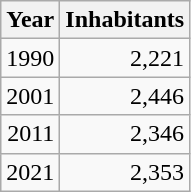<table cellspacing="0" cellpadding="0">
<tr>
<td valign="top"><br><table class="wikitable sortable zebra hintergrundfarbe5">
<tr>
<th>Year</th>
<th>Inhabitants</th>
</tr>
<tr align="right">
<td>1990</td>
<td>2,221</td>
</tr>
<tr align="right">
<td>2001</td>
<td>2,446</td>
</tr>
<tr align="right">
<td>2011</td>
<td>2,346</td>
</tr>
<tr align="right">
<td>2021</td>
<td>2,353</td>
</tr>
</table>
</td>
</tr>
</table>
